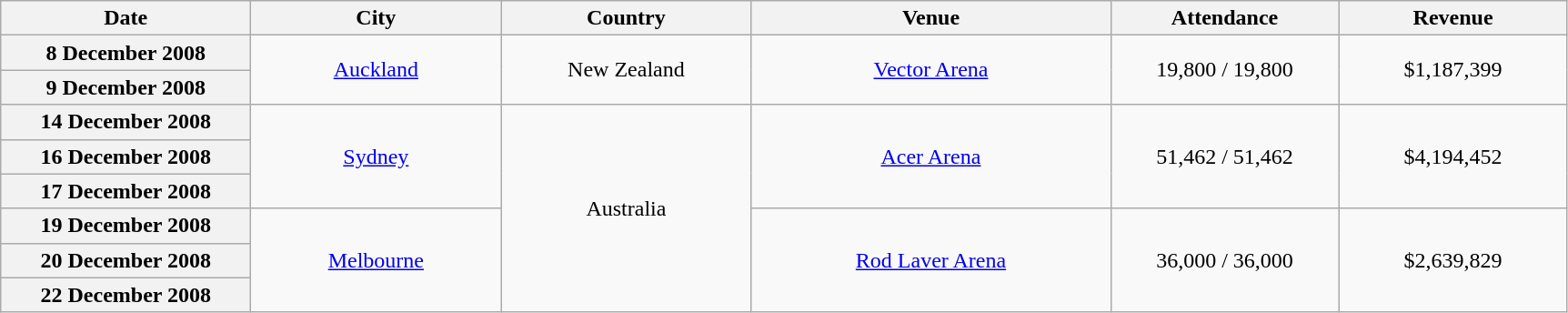<table class="wikitable plainrowheaders" style="text-align:center;">
<tr>
<th scope="col" style="width:11em;">Date</th>
<th scope="col" style="width:11em;">City</th>
<th scope="col" style="width:11em;">Country</th>
<th scope="col" style="width:16em;">Venue</th>
<th scope="col" style="width:10em;">Attendance</th>
<th scope="col" style="width:10em;">Revenue</th>
</tr>
<tr>
<th scope="row">8 December 2008</th>
<td rowspan="2"><a href='#'>Auckland</a></td>
<td rowspan="2">New Zealand</td>
<td rowspan="2"><a href='#'>Vector Arena</a></td>
<td rowspan="2">19,800 / 19,800</td>
<td rowspan="2">$1,187,399</td>
</tr>
<tr>
<th scope="row">9 December 2008</th>
</tr>
<tr>
<th scope="row">14 December 2008</th>
<td rowspan="3"><a href='#'>Sydney</a></td>
<td rowspan="6">Australia</td>
<td rowspan="3"><a href='#'>Acer Arena</a></td>
<td rowspan="3">51,462 / 51,462</td>
<td rowspan="3">$4,194,452</td>
</tr>
<tr>
<th scope="row">16 December 2008</th>
</tr>
<tr>
<th scope="row">17 December 2008</th>
</tr>
<tr>
<th scope="row">19 December 2008</th>
<td rowspan="3"><a href='#'>Melbourne</a></td>
<td rowspan="3"><a href='#'>Rod Laver Arena</a></td>
<td rowspan="3">36,000 / 36,000</td>
<td rowspan="3">$2,639,829</td>
</tr>
<tr>
<th scope="row">20 December 2008</th>
</tr>
<tr>
<th scope="row">22 December 2008</th>
</tr>
</table>
